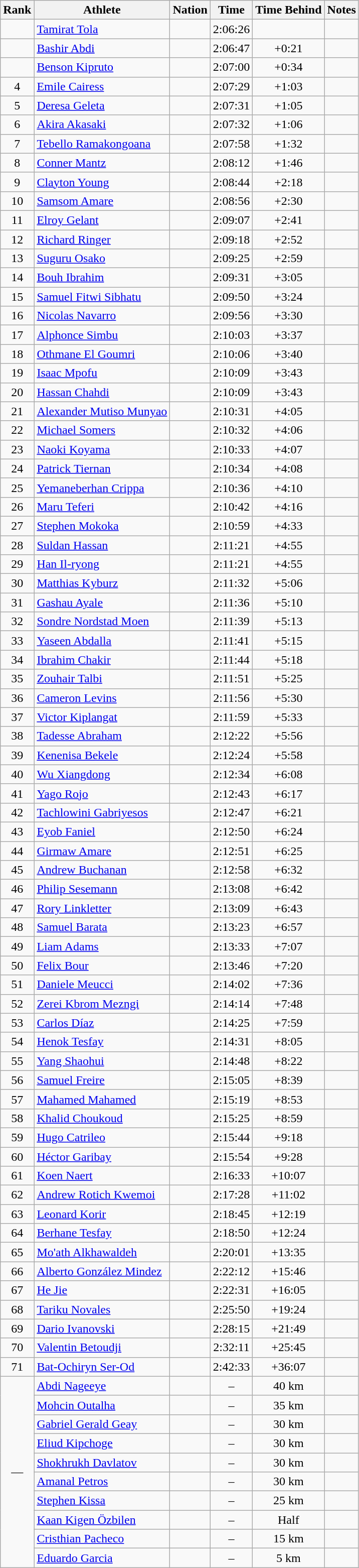<table class="wikitable sortable" style="text-align:center">
<tr>
<th>Rank</th>
<th>Athlete</th>
<th>Nation</th>
<th>Time</th>
<th>Time Behind</th>
<th>Notes</th>
</tr>
<tr>
<td></td>
<td align="left"><a href='#'>Tamirat Tola</a></td>
<td align="left"></td>
<td>2:06:26</td>
<td></td>
<td></td>
</tr>
<tr>
<td></td>
<td align="left"><a href='#'>Bashir Abdi</a></td>
<td align="left"></td>
<td>2:06:47</td>
<td>+0:21</td>
<td></td>
</tr>
<tr>
<td></td>
<td align="left"><a href='#'>Benson Kipruto</a></td>
<td align="left"></td>
<td>2:07:00</td>
<td>+0:34</td>
<td></td>
</tr>
<tr>
<td>4</td>
<td align="left"><a href='#'>Emile Cairess</a></td>
<td align="left"></td>
<td>2:07:29</td>
<td>+1:03</td>
<td></td>
</tr>
<tr>
<td>5</td>
<td align="left"><a href='#'>Deresa Geleta</a></td>
<td align="left"></td>
<td>2:07:31</td>
<td>+1:05</td>
<td></td>
</tr>
<tr>
<td>6</td>
<td align="left"><a href='#'>Akira Akasaki</a></td>
<td align="left"></td>
<td>2:07:32</td>
<td>+1:06</td>
<td></td>
</tr>
<tr>
<td>7</td>
<td align="left"><a href='#'>Tebello Ramakongoana</a></td>
<td align="left"></td>
<td>2:07:58</td>
<td>+1:32</td>
<td></td>
</tr>
<tr>
<td>8</td>
<td align="left"><a href='#'>Conner Mantz</a></td>
<td align="left"></td>
<td>2:08:12</td>
<td>+1:46</td>
<td></td>
</tr>
<tr>
<td>9</td>
<td align="left"><a href='#'>Clayton Young</a></td>
<td align="left"></td>
<td>2:08:44</td>
<td>+2:18</td>
<td></td>
</tr>
<tr>
<td>10</td>
<td align="left"><a href='#'>Samsom Amare</a></td>
<td align="left"></td>
<td>2:08:56</td>
<td>+2:30</td>
<td></td>
</tr>
<tr>
<td>11</td>
<td align="left"><a href='#'>Elroy Gelant</a></td>
<td align="left"></td>
<td>2:09:07</td>
<td>+2:41</td>
<td></td>
</tr>
<tr>
<td>12</td>
<td align="left"><a href='#'>Richard Ringer</a></td>
<td align="left"></td>
<td>2:09:18</td>
<td>+2:52</td>
<td></td>
</tr>
<tr>
<td>13</td>
<td align="left"><a href='#'>Suguru Osako</a></td>
<td align="left"></td>
<td>2:09:25</td>
<td>+2:59</td>
<td></td>
</tr>
<tr>
<td>14</td>
<td align="left"><a href='#'>Bouh Ibrahim</a></td>
<td align="left"></td>
<td>2:09:31</td>
<td>+3:05</td>
<td></td>
</tr>
<tr>
<td>15</td>
<td align="left"><a href='#'>Samuel Fitwi Sibhatu</a></td>
<td align="left"></td>
<td>2:09:50</td>
<td>+3:24</td>
<td></td>
</tr>
<tr>
<td>16</td>
<td align="left"><a href='#'>Nicolas Navarro</a></td>
<td align="left"></td>
<td>2:09:56</td>
<td>+3:30</td>
<td></td>
</tr>
<tr>
<td>17</td>
<td align="left"><a href='#'>Alphonce Simbu</a></td>
<td align="left"></td>
<td>2:10:03</td>
<td>+3:37</td>
<td></td>
</tr>
<tr>
<td>18</td>
<td align="left"><a href='#'>Othmane El Goumri</a></td>
<td align="left"></td>
<td>2:10:06</td>
<td>+3:40</td>
<td></td>
</tr>
<tr>
<td>19</td>
<td align="left"><a href='#'>Isaac Mpofu</a></td>
<td align="left"></td>
<td>2:10:09</td>
<td>+3:43</td>
<td></td>
</tr>
<tr>
<td>20</td>
<td align="left"><a href='#'>Hassan Chahdi</a></td>
<td align="left"></td>
<td>2:10:09</td>
<td>+3:43</td>
<td></td>
</tr>
<tr>
<td>21</td>
<td align="left"><a href='#'>Alexander Mutiso Munyao</a></td>
<td align="left"></td>
<td>2:10:31</td>
<td>+4:05</td>
<td></td>
</tr>
<tr>
<td>22</td>
<td align="left"><a href='#'>Michael Somers</a></td>
<td align="left"></td>
<td>2:10:32</td>
<td>+4:06</td>
<td></td>
</tr>
<tr>
<td>23</td>
<td align="left"><a href='#'>Naoki Koyama</a></td>
<td align="left"></td>
<td>2:10:33</td>
<td>+4:07</td>
<td></td>
</tr>
<tr>
<td>24</td>
<td align="left"><a href='#'>Patrick Tiernan</a></td>
<td align="left"></td>
<td>2:10:34</td>
<td>+4:08</td>
<td></td>
</tr>
<tr>
<td>25</td>
<td align="left"><a href='#'>Yemaneberhan Crippa</a></td>
<td align="left"></td>
<td>2:10:36</td>
<td>+4:10</td>
<td></td>
</tr>
<tr>
<td>26</td>
<td align="left"><a href='#'>Maru Teferi</a></td>
<td align="left"></td>
<td>2:10:42</td>
<td>+4:16</td>
<td></td>
</tr>
<tr>
<td>27</td>
<td align="left"><a href='#'>Stephen Mokoka</a></td>
<td align="left"></td>
<td>2:10:59</td>
<td>+4:33</td>
<td></td>
</tr>
<tr>
<td>28</td>
<td align="left"><a href='#'>Suldan Hassan</a></td>
<td align="left"></td>
<td>2:11:21</td>
<td>+4:55</td>
<td></td>
</tr>
<tr>
<td>29</td>
<td align="left"><a href='#'>Han Il-ryong</a></td>
<td align="left"></td>
<td>2:11:21</td>
<td>+4:55</td>
<td></td>
</tr>
<tr>
<td>30</td>
<td align="left"><a href='#'>Matthias Kyburz</a></td>
<td align="left"></td>
<td>2:11:32</td>
<td>+5:06</td>
<td></td>
</tr>
<tr>
<td>31</td>
<td align="left"><a href='#'>Gashau Ayale</a></td>
<td align="left"></td>
<td>2:11:36</td>
<td>+5:10</td>
<td></td>
</tr>
<tr>
<td>32</td>
<td align="left"><a href='#'>Sondre Nordstad Moen</a></td>
<td align="left"></td>
<td>2:11:39</td>
<td>+5:13</td>
<td></td>
</tr>
<tr>
<td>33</td>
<td align="left"><a href='#'>Yaseen Abdalla</a></td>
<td align="left"></td>
<td>2:11:41</td>
<td>+5:15</td>
<td></td>
</tr>
<tr>
<td>34</td>
<td align="left"><a href='#'>Ibrahim Chakir</a></td>
<td align="left"></td>
<td>2:11:44</td>
<td>+5:18</td>
<td></td>
</tr>
<tr>
<td>35</td>
<td align="left"><a href='#'>Zouhair Talbi</a></td>
<td align="left"></td>
<td>2:11:51</td>
<td>+5:25</td>
<td></td>
</tr>
<tr>
<td>36</td>
<td align="left"><a href='#'>Cameron Levins</a></td>
<td align="left"></td>
<td>2:11:56</td>
<td>+5:30</td>
<td></td>
</tr>
<tr>
<td>37</td>
<td align="left"><a href='#'>Victor Kiplangat</a></td>
<td align="left"></td>
<td>2:11:59</td>
<td>+5:33</td>
<td></td>
</tr>
<tr>
<td>38</td>
<td align="left"><a href='#'>Tadesse Abraham</a></td>
<td align="left"></td>
<td>2:12:22</td>
<td>+5:56</td>
<td></td>
</tr>
<tr>
<td>39</td>
<td align="left"><a href='#'>Kenenisa Bekele</a></td>
<td align="left"></td>
<td>2:12:24</td>
<td>+5:58</td>
<td></td>
</tr>
<tr>
<td>40</td>
<td align="left"><a href='#'>Wu Xiangdong</a></td>
<td align="left"></td>
<td>2:12:34</td>
<td>+6:08</td>
<td></td>
</tr>
<tr>
<td>41</td>
<td align="left"><a href='#'>Yago Rojo</a></td>
<td align="left"></td>
<td>2:12:43</td>
<td>+6:17</td>
<td></td>
</tr>
<tr>
<td>42</td>
<td align="left"><a href='#'>Tachlowini Gabriyesos</a></td>
<td align="left"></td>
<td>2:12:47</td>
<td>+6:21</td>
<td></td>
</tr>
<tr>
<td>43</td>
<td align="left"><a href='#'>Eyob Faniel</a></td>
<td align="left"></td>
<td>2:12:50</td>
<td>+6:24</td>
<td></td>
</tr>
<tr>
<td>44</td>
<td align="left"><a href='#'>Girmaw Amare</a></td>
<td align="left"></td>
<td>2:12:51</td>
<td>+6:25</td>
<td></td>
</tr>
<tr>
<td>45</td>
<td align="left"><a href='#'>Andrew Buchanan</a></td>
<td align="left"></td>
<td>2:12:58</td>
<td>+6:32</td>
<td></td>
</tr>
<tr>
<td>46</td>
<td align="left"><a href='#'>Philip Sesemann</a></td>
<td align="left"></td>
<td>2:13:08</td>
<td>+6:42</td>
<td></td>
</tr>
<tr>
<td>47</td>
<td align="left"><a href='#'>Rory Linkletter</a></td>
<td align="left"></td>
<td>2:13:09</td>
<td>+6:43</td>
<td></td>
</tr>
<tr>
<td>48</td>
<td align="left"><a href='#'>Samuel Barata</a></td>
<td align="left"></td>
<td>2:13:23</td>
<td>+6:57</td>
<td></td>
</tr>
<tr>
<td>49</td>
<td align="left"><a href='#'>Liam Adams</a></td>
<td align="left"></td>
<td>2:13:33</td>
<td>+7:07</td>
<td></td>
</tr>
<tr>
<td>50</td>
<td align="left"><a href='#'>Felix Bour</a></td>
<td align="left"></td>
<td>2:13:46</td>
<td>+7:20</td>
<td></td>
</tr>
<tr>
<td>51</td>
<td align="left"><a href='#'>Daniele Meucci</a></td>
<td align="left"></td>
<td>2:14:02</td>
<td>+7:36</td>
<td></td>
</tr>
<tr>
<td>52</td>
<td align="left"><a href='#'>Zerei Kbrom Mezngi</a></td>
<td align="left"></td>
<td>2:14:14</td>
<td>+7:48</td>
<td></td>
</tr>
<tr>
<td>53</td>
<td align="left"><a href='#'>Carlos Díaz</a></td>
<td align="left"></td>
<td>2:14:25</td>
<td>+7:59</td>
<td></td>
</tr>
<tr>
<td>54</td>
<td align="left"><a href='#'>Henok Tesfay</a></td>
<td align="left"></td>
<td>2:14:31</td>
<td>+8:05</td>
<td></td>
</tr>
<tr>
<td>55</td>
<td align="left"><a href='#'>Yang Shaohui</a></td>
<td align="left"></td>
<td>2:14:48</td>
<td>+8:22</td>
<td></td>
</tr>
<tr>
<td>56</td>
<td align="left"><a href='#'>Samuel Freire</a></td>
<td align="left"></td>
<td>2:15:05</td>
<td>+8:39</td>
<td></td>
</tr>
<tr>
<td>57</td>
<td align="left"><a href='#'>Mahamed Mahamed</a></td>
<td align="left"></td>
<td>2:15:19</td>
<td>+8:53</td>
<td></td>
</tr>
<tr>
<td>58</td>
<td align="left"><a href='#'>Khalid Choukoud</a></td>
<td align="left"></td>
<td>2:15:25</td>
<td>+8:59</td>
<td></td>
</tr>
<tr>
<td>59</td>
<td align="left"><a href='#'>Hugo Catrileo</a></td>
<td align="left"></td>
<td>2:15:44</td>
<td>+9:18</td>
<td></td>
</tr>
<tr>
<td>60</td>
<td align="left"><a href='#'>Héctor Garibay</a></td>
<td align="left"></td>
<td>2:15:54</td>
<td>+9:28</td>
<td></td>
</tr>
<tr>
<td>61</td>
<td align="left"><a href='#'>Koen Naert</a></td>
<td align="left"></td>
<td>2:16:33</td>
<td>+10:07</td>
<td></td>
</tr>
<tr>
<td>62</td>
<td align="left"><a href='#'>Andrew Rotich Kwemoi</a></td>
<td align="left"></td>
<td>2:17:28</td>
<td>+11:02</td>
<td></td>
</tr>
<tr>
<td>63</td>
<td align="left"><a href='#'>Leonard Korir</a></td>
<td align="left"></td>
<td>2:18:45</td>
<td>+12:19</td>
<td></td>
</tr>
<tr>
<td>64</td>
<td align="left"><a href='#'>Berhane Tesfay</a></td>
<td align="left"></td>
<td>2:18:50</td>
<td>+12:24</td>
<td></td>
</tr>
<tr>
<td>65</td>
<td align="left"><a href='#'>Mo'ath Alkhawaldeh</a></td>
<td align="left"></td>
<td>2:20:01</td>
<td>+13:35</td>
<td></td>
</tr>
<tr>
<td>66</td>
<td align="left"><a href='#'>Alberto González Mindez</a></td>
<td align="left"></td>
<td>2:22:12</td>
<td>+15:46</td>
<td></td>
</tr>
<tr>
<td>67</td>
<td align="left"><a href='#'>He Jie</a></td>
<td align="left"></td>
<td>2:22:31</td>
<td>+16:05</td>
<td></td>
</tr>
<tr>
<td>68</td>
<td align="left"><a href='#'>Tariku Novales</a></td>
<td align="left"></td>
<td>2:25:50</td>
<td>+19:24</td>
<td></td>
</tr>
<tr>
<td>69</td>
<td align="left"><a href='#'>Dario Ivanovski</a></td>
<td align="left"></td>
<td>2:28:15</td>
<td>+21:49</td>
<td></td>
</tr>
<tr>
<td>70</td>
<td align="left"><a href='#'>Valentin Betoudji</a></td>
<td align="left"></td>
<td>2:32:11</td>
<td>+25:45</td>
<td></td>
</tr>
<tr>
<td>71</td>
<td align="left"><a href='#'>Bat-Ochiryn Ser-Od</a></td>
<td align="left"></td>
<td>2:42:33</td>
<td>+36:07</td>
<td></td>
</tr>
<tr>
<td rowspan="10" data-sort-value="72">—</td>
<td align="left"><a href='#'>Abdi Nageeye</a></td>
<td align="left"></td>
<td>–</td>
<td>40 km</td>
<td></td>
</tr>
<tr>
<td align="left"><a href='#'>Mohcin Outalha</a></td>
<td align="left"></td>
<td>–</td>
<td>35 km</td>
<td></td>
</tr>
<tr>
<td align="left"><a href='#'>Gabriel Gerald Geay</a></td>
<td align="left"></td>
<td>–</td>
<td>30 km</td>
<td></td>
</tr>
<tr>
<td align="left"><a href='#'>Eliud Kipchoge</a></td>
<td align="left"></td>
<td>–</td>
<td>30 km</td>
<td></td>
</tr>
<tr>
<td align="left"><a href='#'>Shokhrukh Davlatov</a></td>
<td align="left"></td>
<td>–</td>
<td>30 km</td>
<td></td>
</tr>
<tr>
<td align="left"><a href='#'>Amanal Petros</a></td>
<td align="left"></td>
<td>–</td>
<td>30 km</td>
<td></td>
</tr>
<tr>
<td align="left"><a href='#'>Stephen Kissa</a></td>
<td align="left"></td>
<td>–</td>
<td>25 km</td>
<td></td>
</tr>
<tr>
<td align="left"><a href='#'>Kaan Kigen Özbilen</a></td>
<td align="left"></td>
<td>–</td>
<td>Half</td>
<td></td>
</tr>
<tr>
<td align="left"><a href='#'>Cristhian Pacheco</a></td>
<td align="left"></td>
<td>–</td>
<td>15 km</td>
<td></td>
</tr>
<tr>
<td align="left"><a href='#'>Eduardo Garcia</a></td>
<td align="left"></td>
<td>–</td>
<td>5 km</td>
<td></td>
</tr>
</table>
